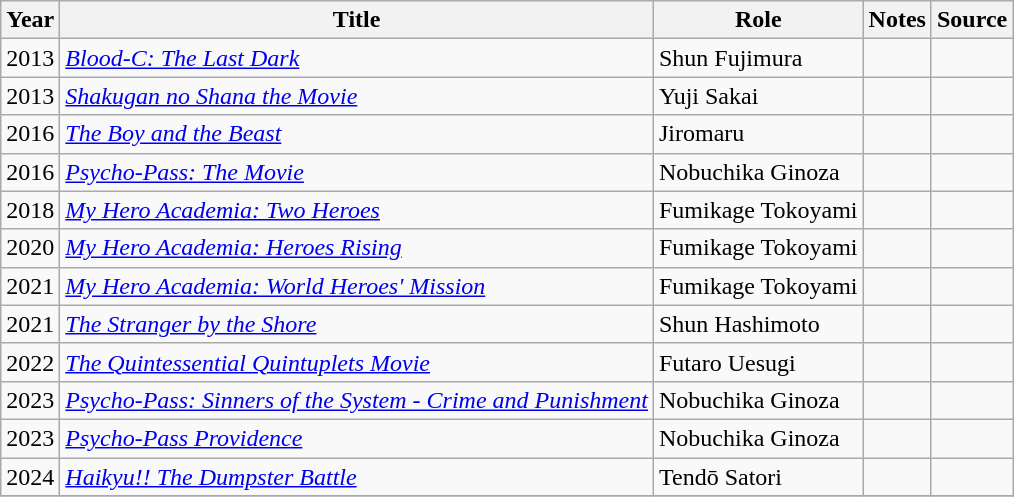<table class="wikitable sortable plainrowheaders">
<tr>
<th>Year</th>
<th>Title</th>
<th>Role</th>
<th class="unsortable">Notes</th>
<th class="unsortable">Source</th>
</tr>
<tr>
<td>2013</td>
<td><em><a href='#'>Blood-C: The Last Dark</a></em></td>
<td>Shun Fujimura</td>
<td></td>
<td></td>
</tr>
<tr>
<td>2013</td>
<td><a href='#'><em>Shakugan no Shana the Movie</em></a></td>
<td>Yuji Sakai</td>
<td></td>
<td></td>
</tr>
<tr>
<td>2016</td>
<td><em><a href='#'>The Boy and the Beast</a></em></td>
<td>Jiromaru</td>
<td></td>
<td></td>
</tr>
<tr>
<td>2016</td>
<td><em><a href='#'>Psycho-Pass: The Movie</a></em></td>
<td>Nobuchika Ginoza</td>
<td></td>
<td></td>
</tr>
<tr>
<td>2018</td>
<td><em><a href='#'>My Hero Academia: Two Heroes</a></em></td>
<td>Fumikage Tokoyami</td>
<td></td>
<td></td>
</tr>
<tr>
<td>2020</td>
<td><em><a href='#'>My Hero Academia: Heroes Rising</a></em></td>
<td>Fumikage Tokoyami</td>
<td></td>
<td></td>
</tr>
<tr>
<td>2021</td>
<td><em><a href='#'>My Hero Academia: World Heroes' Mission</a></em></td>
<td>Fumikage Tokoyami</td>
<td></td>
<td></td>
</tr>
<tr>
<td>2021</td>
<td><em><a href='#'>The Stranger by the Shore</a></em></td>
<td>Shun Hashimoto</td>
<td></td>
<td></td>
</tr>
<tr>
<td>2022</td>
<td><em><a href='#'>The Quintessential Quintuplets Movie</a></em></td>
<td>Futaro Uesugi</td>
<td></td>
<td></td>
</tr>
<tr>
<td>2023</td>
<td><em><a href='#'>Psycho-Pass: Sinners of the System - Crime and Punishment</a></em></td>
<td>Nobuchika Ginoza</td>
<td></td>
<td></td>
</tr>
<tr>
<td>2023</td>
<td><em><a href='#'>Psycho-Pass Providence</a></em></td>
<td>Nobuchika Ginoza</td>
<td></td>
<td></td>
</tr>
<tr>
<td>2024</td>
<td><em><a href='#'>Haikyu!! The Dumpster Battle</a></em></td>
<td>Tendō Satori</td>
<td></td>
<td></td>
</tr>
<tr>
</tr>
</table>
